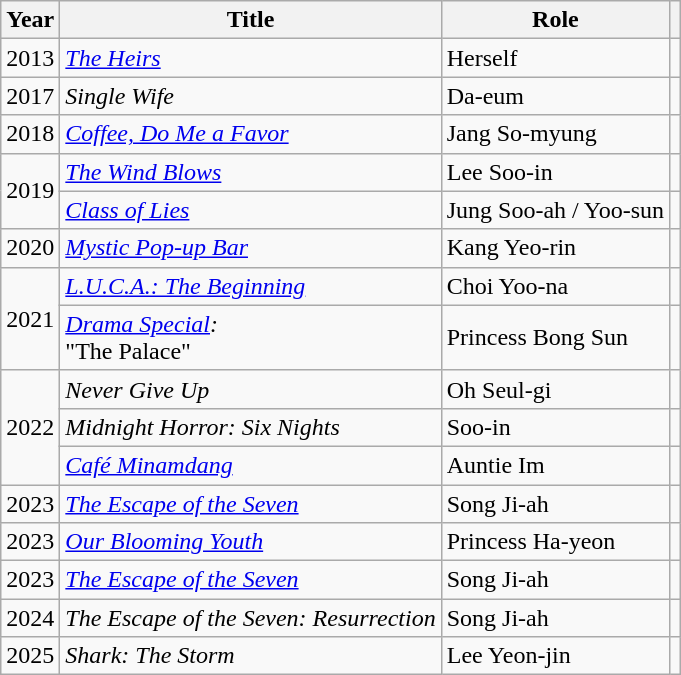<table class="wikitable">
<tr>
<th>Year</th>
<th>Title</th>
<th>Role</th>
<th></th>
</tr>
<tr>
<td>2013</td>
<td><em><a href='#'>The Heirs</a></em></td>
<td>Herself</td>
<td></td>
</tr>
<tr>
<td>2017</td>
<td><em>Single Wife</em></td>
<td>Da-eum</td>
<td></td>
</tr>
<tr>
<td>2018</td>
<td><em><a href='#'>Coffee, Do Me a Favor</a></em></td>
<td>Jang So-myung</td>
<td></td>
</tr>
<tr>
<td rowspan=2>2019</td>
<td><em><a href='#'>The Wind Blows</a></em></td>
<td>Lee Soo-in</td>
<td></td>
</tr>
<tr>
<td><em><a href='#'>Class of Lies</a></em></td>
<td>Jung Soo-ah / Yoo-sun</td>
<td></td>
</tr>
<tr>
<td>2020</td>
<td><em><a href='#'>Mystic Pop-up Bar</a></em></td>
<td>Kang Yeo-rin</td>
<td></td>
</tr>
<tr>
<td rowspan=2>2021</td>
<td><em><a href='#'>L.U.C.A.: The Beginning</a></em></td>
<td>Choi Yoo-na</td>
<td></td>
</tr>
<tr>
<td><em><a href='#'>Drama Special</a>:</em><br>"The Palace"</td>
<td>Princess Bong Sun</td>
<td></td>
</tr>
<tr>
<td rowspan=3>2022</td>
<td><em>Never Give Up</em></td>
<td>Oh Seul-gi</td>
<td></td>
</tr>
<tr>
<td><em>Midnight Horror: Six Nights</em></td>
<td>Soo-in</td>
<td></td>
</tr>
<tr>
<td><em><a href='#'>Café Minamdang</a></em></td>
<td>Auntie Im</td>
<td></td>
</tr>
<tr>
<td>2023</td>
<td><em><a href='#'>The Escape of the Seven</a></em></td>
<td>Song Ji-ah</td>
<td></td>
</tr>
<tr>
<td>2023</td>
<td><em><a href='#'>Our Blooming Youth</a></em></td>
<td>Princess Ha-yeon</td>
<td></td>
</tr>
<tr>
<td>2023</td>
<td><em><a href='#'>The Escape of the Seven</a></em></td>
<td>Song Ji-ah</td>
<td></td>
</tr>
<tr>
<td>2024</td>
<td><em>The Escape of the Seven: Resurrection</em></td>
<td>Song Ji-ah</td>
<td></td>
</tr>
<tr>
<td>2025</td>
<td><em>Shark: The Storm</em></td>
<td>Lee Yeon-jin</td>
<td></td>
</tr>
</table>
